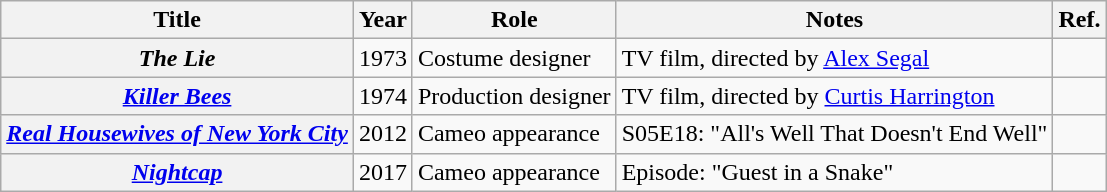<table class="wikitable sortable plainrowheaders">
<tr>
<th scope="col">Title</th>
<th scope="col">Year</th>
<th scope="col">Role</th>
<th scope="col">Notes</th>
<th>Ref.</th>
</tr>
<tr>
<th scope="row"><em>The Lie</em></th>
<td>1973</td>
<td>Costume designer</td>
<td>TV film, directed by <a href='#'>Alex Segal</a></td>
<td></td>
</tr>
<tr>
<th scope="row"><em><a href='#'>Killer Bees</a></em></th>
<td>1974</td>
<td>Production designer</td>
<td>TV film, directed by <a href='#'>Curtis Harrington</a></td>
<td></td>
</tr>
<tr>
<th scope="row"><em><a href='#'>Real Housewives of New York City</a></em></th>
<td>2012</td>
<td>Cameo appearance</td>
<td>S05E18: "All's Well That Doesn't End Well"</td>
<td></td>
</tr>
<tr>
<th scope="row"><em><a href='#'>Nightcap</a></em></th>
<td>2017</td>
<td>Cameo appearance</td>
<td>Episode: "Guest in a Snake"</td>
<td></td>
</tr>
</table>
